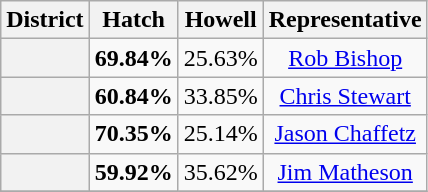<table class=wikitable>
<tr>
<th>District</th>
<th>Hatch</th>
<th>Howell</th>
<th>Representative</th>
</tr>
<tr align=center>
<th></th>
<td><strong>69.84%</strong></td>
<td>25.63%</td>
<td><a href='#'>Rob Bishop</a></td>
</tr>
<tr align=center>
<th></th>
<td><strong>60.84%</strong></td>
<td>33.85%</td>
<td><a href='#'>Chris Stewart</a></td>
</tr>
<tr align=center>
<th></th>
<td><strong>70.35%</strong></td>
<td>25.14%</td>
<td><a href='#'>Jason Chaffetz</a></td>
</tr>
<tr align=center>
<th></th>
<td><strong>59.92%</strong></td>
<td>35.62%</td>
<td><a href='#'>Jim Matheson</a></td>
</tr>
<tr align=center>
</tr>
</table>
